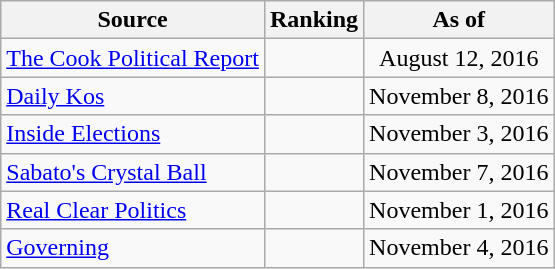<table class="wikitable" style="text-align:center">
<tr>
<th>Source</th>
<th>Ranking</th>
<th>As of</th>
</tr>
<tr>
<td align=left><a href='#'>The Cook Political Report</a></td>
<td></td>
<td>August 12, 2016</td>
</tr>
<tr>
<td align=left><a href='#'>Daily Kos</a></td>
<td></td>
<td>November 8, 2016</td>
</tr>
<tr>
<td align=left><a href='#'>Inside Elections</a></td>
<td></td>
<td>November 3, 2016</td>
</tr>
<tr>
<td align=left><a href='#'>Sabato's Crystal Ball</a></td>
<td></td>
<td>November 7, 2016</td>
</tr>
<tr>
<td align=left><a href='#'>Real Clear Politics</a></td>
<td></td>
<td>November 1, 2016</td>
</tr>
<tr>
<td align=left><a href='#'>Governing</a></td>
<td></td>
<td>November 4, 2016</td>
</tr>
</table>
